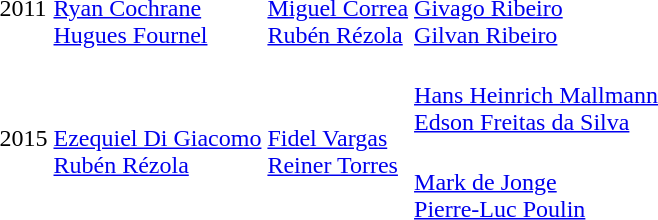<table>
<tr>
<td>2011<br></td>
<td><br><a href='#'>Ryan Cochrane</a><br><a href='#'>Hugues Fournel</a></td>
<td><br><a href='#'>Miguel Correa</a><br><a href='#'>Rubén Rézola</a></td>
<td><br><a href='#'>Givago Ribeiro</a><br><a href='#'>Gilvan Ribeiro</a></td>
</tr>
<tr>
<td rowspan=2>2015<br></td>
<td rowspan=2><br><a href='#'>Ezequiel Di Giacomo</a><br><a href='#'>Rubén Rézola</a></td>
<td rowspan=2><br><a href='#'>Fidel Vargas</a><br><a href='#'>Reiner Torres</a></td>
<td><br><a href='#'>Hans Heinrich Mallmann</a><br><a href='#'>Edson Freitas da Silva</a></td>
</tr>
<tr>
<td><br><a href='#'>Mark de Jonge</a><br><a href='#'>Pierre-Luc Poulin</a></td>
</tr>
</table>
